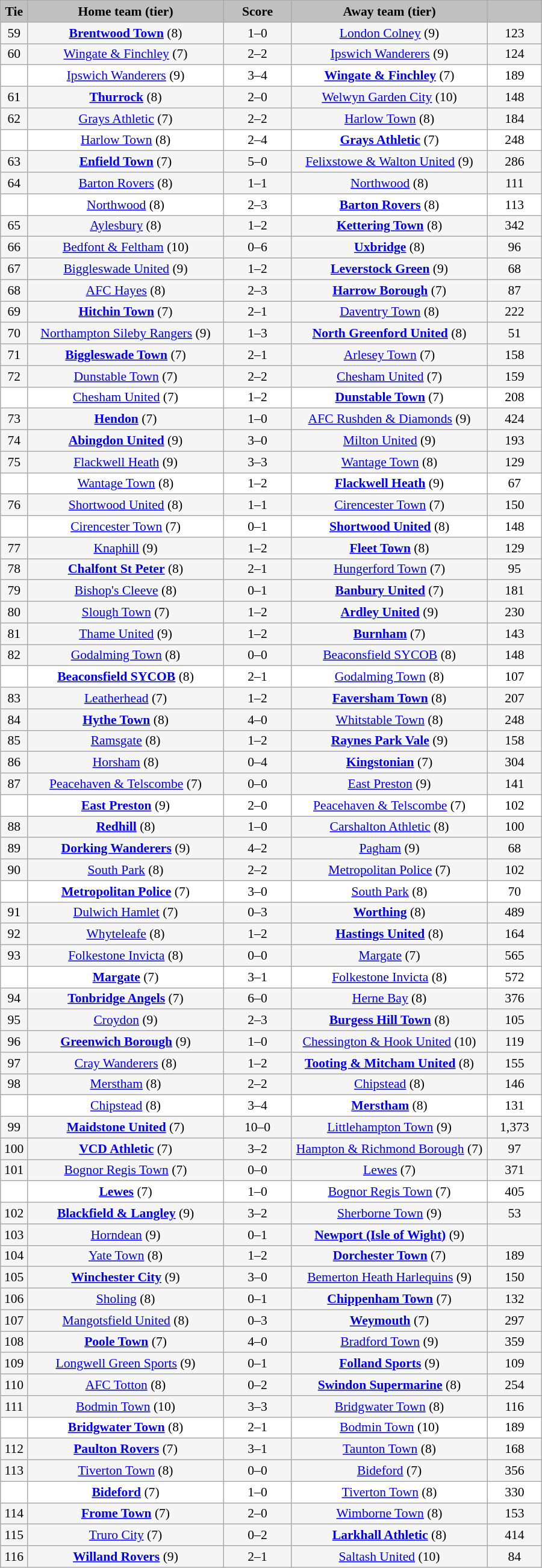<table class="wikitable" style="width: 600px; background:WhiteSmoke; text-align:center; font-size:90%">
<tr>
<td scope="col" style="width:  5.00%; background:silver;"><strong>Tie</strong></td>
<td scope="col" style="width: 36.25%; background:silver;"><strong>Home team (tier)</strong></td>
<td scope="col" style="width: 12.50%; background:silver;"><strong>Score</strong></td>
<td scope="col" style="width: 36.25%; background:silver;"><strong>Away team (tier)</strong></td>
<td scope="col" style="width: 10.00%; background:silver;"><strong></strong></td>
</tr>
<tr>
<td>59</td>
<td><strong><a href='#'>Brentwood Town</a></strong> (8)</td>
<td>1–0</td>
<td><a href='#'>London Colney</a> (9)</td>
<td>123</td>
</tr>
<tr>
<td>60</td>
<td><a href='#'>Wingate & Finchley</a> (7)</td>
<td>2–2</td>
<td><a href='#'>Ipswich Wanderers</a> (9)</td>
<td>124</td>
</tr>
<tr style="background:white;">
<td><em></em></td>
<td><a href='#'>Ipswich Wanderers</a> (9)</td>
<td>3–4</td>
<td><strong><a href='#'>Wingate & Finchley</a></strong> (7)</td>
<td>189</td>
</tr>
<tr>
<td>61</td>
<td><strong><a href='#'>Thurrock</a></strong> (8)</td>
<td>2–0</td>
<td><a href='#'>Welwyn Garden City</a> (10)</td>
<td>148</td>
</tr>
<tr>
<td>62</td>
<td><a href='#'>Grays Athletic</a> (7)</td>
<td>2–2</td>
<td><a href='#'>Harlow Town</a> (8)</td>
<td>184</td>
</tr>
<tr style="background:white;">
<td><em></em></td>
<td><a href='#'>Harlow Town</a> (8)</td>
<td>2–4</td>
<td><strong><a href='#'>Grays Athletic</a></strong> (7)</td>
<td>248</td>
</tr>
<tr>
<td>63</td>
<td><strong><a href='#'>Enfield Town</a></strong> (7)</td>
<td>5–0</td>
<td><a href='#'>Felixstowe & Walton United</a> (9)</td>
<td>286</td>
</tr>
<tr>
<td>64</td>
<td><a href='#'>Barton Rovers</a> (8)</td>
<td>1–1</td>
<td><a href='#'>Northwood</a> (8)</td>
<td>111</td>
</tr>
<tr style="background:white;">
<td><em></em></td>
<td><a href='#'>Northwood</a> (8)</td>
<td>2–3</td>
<td><strong><a href='#'>Barton Rovers</a></strong> (8)</td>
<td>113</td>
</tr>
<tr>
<td>65</td>
<td><a href='#'>Aylesbury</a> (8)</td>
<td>1–2</td>
<td><strong><a href='#'>Kettering Town</a></strong> (8)</td>
<td>342</td>
</tr>
<tr>
<td>66</td>
<td><a href='#'>Bedfont & Feltham</a> (10)</td>
<td>0–6</td>
<td><strong><a href='#'>Uxbridge</a></strong> (8)</td>
<td>96</td>
</tr>
<tr>
<td>67</td>
<td><a href='#'>Biggleswade United</a> (9)</td>
<td>1–2</td>
<td><strong><a href='#'>Leverstock Green</a></strong> (9)</td>
<td>68</td>
</tr>
<tr>
<td>68</td>
<td><a href='#'>AFC Hayes</a> (8)</td>
<td>2–3</td>
<td><strong><a href='#'>Harrow Borough</a></strong> (7)</td>
<td>87</td>
</tr>
<tr>
<td>69</td>
<td><strong><a href='#'>Hitchin Town</a></strong> (7)</td>
<td>2–1</td>
<td><a href='#'>Daventry Town</a> (8)</td>
<td>222</td>
</tr>
<tr>
<td>70</td>
<td><a href='#'>Northampton Sileby Rangers</a> (9)</td>
<td>1–3</td>
<td><strong><a href='#'>North Greenford United</a></strong> (8)</td>
<td>51</td>
</tr>
<tr>
<td>71</td>
<td><strong><a href='#'>Biggleswade Town</a></strong> (7)</td>
<td>2–1</td>
<td><a href='#'>Arlesey Town</a> (7)</td>
<td>158</td>
</tr>
<tr>
<td>72</td>
<td><a href='#'>Dunstable Town</a> (7)</td>
<td>2–2</td>
<td><a href='#'>Chesham United</a> (7)</td>
<td>159</td>
</tr>
<tr style="background:white;">
<td><em></em></td>
<td><a href='#'>Chesham United</a> (7)</td>
<td>1–2</td>
<td><strong><a href='#'>Dunstable Town</a></strong> (7)</td>
<td>208</td>
</tr>
<tr>
<td>73</td>
<td><strong><a href='#'>Hendon</a></strong> (7)</td>
<td>1–0</td>
<td><a href='#'>AFC Rushden & Diamonds</a> (9)</td>
<td>424</td>
</tr>
<tr>
<td>74</td>
<td><strong><a href='#'>Abingdon United</a></strong> (9)</td>
<td>3–0</td>
<td><a href='#'>Milton United</a> (9)</td>
<td>193</td>
</tr>
<tr>
<td>75</td>
<td><a href='#'>Flackwell Heath</a> (9)</td>
<td>3–3</td>
<td><a href='#'>Wantage Town</a> (8)</td>
<td>129</td>
</tr>
<tr style="background:white;">
<td><em></em></td>
<td><a href='#'>Wantage Town</a> (8)</td>
<td>1–2 </td>
<td><strong><a href='#'>Flackwell Heath</a></strong> (9)</td>
<td>67</td>
</tr>
<tr>
<td>76</td>
<td><a href='#'>Shortwood United</a> (8)</td>
<td>1–1</td>
<td><a href='#'>Cirencester Town</a> (7)</td>
<td>150</td>
</tr>
<tr style="background:white;">
<td><em></em></td>
<td><a href='#'>Cirencester Town</a> (7)</td>
<td>0–1 </td>
<td><strong><a href='#'>Shortwood United</a></strong> (8)</td>
<td>148</td>
</tr>
<tr>
<td>77</td>
<td><a href='#'>Knaphill</a> (9)</td>
<td>1–2</td>
<td><strong><a href='#'>Fleet Town</a></strong> (8)</td>
<td>129</td>
</tr>
<tr>
<td>78</td>
<td><strong><a href='#'>Chalfont St Peter</a></strong> (8)</td>
<td>2–1</td>
<td><a href='#'>Hungerford Town</a> (7)</td>
<td>95</td>
</tr>
<tr>
<td>79</td>
<td><a href='#'>Bishop's Cleeve</a> (8)</td>
<td>0–1</td>
<td><strong><a href='#'>Banbury United</a></strong> (7)</td>
<td>181</td>
</tr>
<tr>
<td>80</td>
<td><a href='#'>Slough Town</a> (7)</td>
<td>1–2</td>
<td><strong><a href='#'>Ardley United</a></strong> (9)</td>
<td>230</td>
</tr>
<tr>
<td>81</td>
<td><a href='#'>Thame United</a> (9)</td>
<td>1–2</td>
<td><strong><a href='#'>Burnham</a></strong> (7)</td>
<td>143</td>
</tr>
<tr>
<td>82</td>
<td><a href='#'>Godalming Town</a> (8)</td>
<td>0–0</td>
<td><a href='#'>Beaconsfield SYCOB</a> (8)</td>
<td>148</td>
</tr>
<tr style="background:white;">
<td><em></em></td>
<td><strong><a href='#'>Beaconsfield SYCOB</a></strong> (8)</td>
<td>2–1</td>
<td><a href='#'>Godalming Town</a> (8)</td>
<td>107</td>
</tr>
<tr>
<td>83</td>
<td><a href='#'>Leatherhead</a> (7)</td>
<td>1–2</td>
<td><strong><a href='#'>Faversham Town</a></strong> (8)</td>
<td>207</td>
</tr>
<tr>
<td>84</td>
<td><strong><a href='#'>Hythe Town</a></strong> (8)</td>
<td>4–0</td>
<td><a href='#'>Whitstable Town</a> (8)</td>
<td>248</td>
</tr>
<tr>
<td>85</td>
<td><a href='#'>Ramsgate</a> (8)</td>
<td>1–2</td>
<td><strong><a href='#'>Raynes Park Vale</a></strong> (9)</td>
<td>158</td>
</tr>
<tr>
<td>86</td>
<td><a href='#'>Horsham</a> (8)</td>
<td>0–4</td>
<td><strong><a href='#'>Kingstonian</a></strong> (7)</td>
<td>304</td>
</tr>
<tr>
<td>87</td>
<td><a href='#'>Peacehaven & Telscombe</a> (7)</td>
<td>0–0</td>
<td><a href='#'>East Preston</a> (9)</td>
<td>141</td>
</tr>
<tr style="background:white;">
<td><em></em></td>
<td><strong><a href='#'>East Preston</a></strong> (9)</td>
<td>2–0</td>
<td><a href='#'>Peacehaven & Telscombe</a> (7)</td>
<td>102</td>
</tr>
<tr>
<td>88</td>
<td><strong><a href='#'>Redhill</a></strong> (8)</td>
<td>1–0</td>
<td><a href='#'>Carshalton Athletic</a> (8)</td>
<td>100</td>
</tr>
<tr>
<td>89</td>
<td><strong><a href='#'>Dorking Wanderers</a></strong> (9)</td>
<td>4–2</td>
<td><a href='#'>Pagham</a> (9)</td>
<td>68</td>
</tr>
<tr>
<td>90</td>
<td><a href='#'>South Park</a> (8)</td>
<td>2–2</td>
<td><a href='#'>Metropolitan Police</a> (7)</td>
<td>102</td>
</tr>
<tr style="background:white;">
<td><em></em></td>
<td><strong><a href='#'>Metropolitan Police</a></strong> (7)</td>
<td>3–0</td>
<td><a href='#'>South Park</a> (8)</td>
<td>70</td>
</tr>
<tr>
<td>91</td>
<td><a href='#'>Dulwich Hamlet</a> (7)</td>
<td>0–3</td>
<td><strong><a href='#'>Worthing</a></strong> (8)</td>
<td>489</td>
</tr>
<tr>
<td>92</td>
<td><a href='#'>Whyteleafe</a> (8)</td>
<td>1–2</td>
<td><strong><a href='#'>Hastings United</a></strong> (8)</td>
<td>164</td>
</tr>
<tr>
<td>93</td>
<td><a href='#'>Folkestone Invicta</a> (8)</td>
<td>0–0</td>
<td><a href='#'>Margate</a> (7)</td>
<td>565</td>
</tr>
<tr style="background:white;">
<td><em></em></td>
<td><strong><a href='#'>Margate</a></strong> (7)</td>
<td>3–1</td>
<td><a href='#'>Folkestone Invicta</a> (8)</td>
<td>572</td>
</tr>
<tr>
<td>94</td>
<td><strong><a href='#'>Tonbridge Angels</a></strong> (7)</td>
<td>6–0</td>
<td><a href='#'>Herne Bay</a> (8)</td>
<td>376</td>
</tr>
<tr>
<td>95</td>
<td><a href='#'>Croydon</a> (9)</td>
<td>2–3</td>
<td><strong><a href='#'>Burgess Hill Town</a></strong> (8)</td>
<td>105</td>
</tr>
<tr>
<td>96</td>
<td><strong><a href='#'>Greenwich Borough</a></strong> (9)</td>
<td>1–0</td>
<td><a href='#'>Chessington & Hook United</a> (10)</td>
<td>119</td>
</tr>
<tr>
<td>97</td>
<td><a href='#'>Cray Wanderers</a> (8)</td>
<td>1–2</td>
<td><strong><a href='#'>Tooting & Mitcham United</a></strong> (8)</td>
<td>155</td>
</tr>
<tr>
<td>98</td>
<td><a href='#'>Merstham</a> (8)</td>
<td>2–2</td>
<td><a href='#'>Chipstead</a> (8)</td>
<td>146</td>
</tr>
<tr style="background:white;">
<td><em></em></td>
<td><a href='#'>Chipstead</a> (8)</td>
<td>3–4 </td>
<td><strong><a href='#'>Merstham</a></strong> (8)</td>
<td>131</td>
</tr>
<tr>
<td>99</td>
<td><strong><a href='#'>Maidstone United</a></strong> (7)</td>
<td>10–0</td>
<td><a href='#'>Littlehampton Town</a> (9)</td>
<td>1,373</td>
</tr>
<tr>
<td>100</td>
<td><strong><a href='#'>VCD Athletic</a></strong> (7)</td>
<td>3–2</td>
<td><a href='#'>Hampton & Richmond Borough</a> (7)</td>
<td>97</td>
</tr>
<tr>
<td>101</td>
<td><a href='#'>Bognor Regis Town</a> (7)</td>
<td>0–0</td>
<td><a href='#'>Lewes</a> (7)</td>
<td>371</td>
</tr>
<tr style="background:white;">
<td><em></em></td>
<td><strong><a href='#'>Lewes</a></strong> (7)</td>
<td>1–0</td>
<td><a href='#'>Bognor Regis Town</a> (7)</td>
<td>405</td>
</tr>
<tr>
<td>102</td>
<td><strong><a href='#'>Blackfield & Langley</a></strong> (9)</td>
<td>3–2</td>
<td><a href='#'>Sherborne Town</a> (9)</td>
<td>53</td>
</tr>
<tr>
<td>103</td>
<td><a href='#'>Horndean</a> (9)</td>
<td>0–1</td>
<td><strong><a href='#'>Newport (Isle of Wight)</a></strong> (9)</td>
<td></td>
</tr>
<tr>
<td>104</td>
<td><a href='#'>Yate Town</a> (8)</td>
<td>1–2</td>
<td><strong><a href='#'>Dorchester Town</a></strong> (7)</td>
<td>189</td>
</tr>
<tr>
<td>105</td>
<td><strong><a href='#'>Winchester City</a></strong> (9)</td>
<td>3–0</td>
<td><a href='#'>Bemerton Heath Harlequins</a> (9)</td>
<td>150</td>
</tr>
<tr>
<td>106</td>
<td><a href='#'>Sholing</a> (8)</td>
<td>0–1</td>
<td><strong><a href='#'>Chippenham Town</a></strong> (7)</td>
<td>132</td>
</tr>
<tr>
<td>107</td>
<td><a href='#'>Mangotsfield United</a> (8)</td>
<td>0–3</td>
<td><strong><a href='#'>Weymouth</a></strong> (7)</td>
<td>297</td>
</tr>
<tr>
<td>108</td>
<td><strong><a href='#'>Poole Town</a></strong> (7)</td>
<td>4–0</td>
<td><a href='#'>Bradford Town</a> (9)</td>
<td>359</td>
</tr>
<tr>
<td>109</td>
<td><a href='#'>Longwell Green Sports</a> (9)</td>
<td>0–1</td>
<td><strong><a href='#'>Folland Sports</a></strong> (9)</td>
<td>109</td>
</tr>
<tr>
<td>110</td>
<td><a href='#'>AFC Totton</a> (8)</td>
<td>0–2</td>
<td><strong><a href='#'>Swindon Supermarine</a></strong> (8)</td>
<td>254</td>
</tr>
<tr>
<td>111</td>
<td><a href='#'>Bodmin Town</a> (10)</td>
<td>3–3</td>
<td><a href='#'>Bridgwater Town</a> (8)</td>
<td>116</td>
</tr>
<tr style="background:white;">
<td><em></em></td>
<td><strong><a href='#'>Bridgwater Town</a></strong> (8)</td>
<td>2–1</td>
<td><a href='#'>Bodmin Town</a> (10)</td>
<td>189</td>
</tr>
<tr>
<td>112</td>
<td><strong><a href='#'>Paulton Rovers</a></strong> (7)</td>
<td>3–1</td>
<td><a href='#'>Taunton Town</a> (8)</td>
<td>168</td>
</tr>
<tr>
<td>113</td>
<td><a href='#'>Tiverton Town</a> (8)</td>
<td>0–0</td>
<td><a href='#'>Bideford</a> (7)</td>
<td>356</td>
</tr>
<tr style="background:white;">
<td><em></em></td>
<td><strong><a href='#'>Bideford</a></strong> (7)</td>
<td>1–0</td>
<td><a href='#'>Tiverton Town</a> (8)</td>
<td>330</td>
</tr>
<tr>
<td>114</td>
<td><strong><a href='#'>Frome Town</a></strong> (7)</td>
<td>2–0</td>
<td><a href='#'>Wimborne Town</a> (8)</td>
<td>153</td>
</tr>
<tr>
<td>115</td>
<td><a href='#'>Truro City</a> (7)</td>
<td>0–2</td>
<td><strong><a href='#'>Larkhall Athletic</a></strong> (8)</td>
<td>414</td>
</tr>
<tr>
<td>116</td>
<td><strong><a href='#'>Willand Rovers</a></strong> (9)</td>
<td>2–1</td>
<td><a href='#'>Saltash United</a> (10)</td>
<td>84</td>
</tr>
</table>
